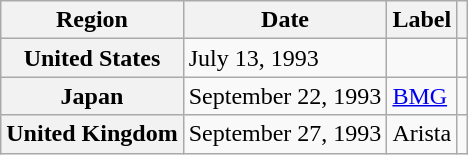<table class="wikitable plainrowheaders">
<tr>
<th scope="col">Region</th>
<th scope="col">Date</th>
<th scope="col">Label</th>
<th scope="col"></th>
</tr>
<tr>
<th scope="row">United States</th>
<td>July 13, 1993</td>
<td></td>
<td align="center"></td>
</tr>
<tr>
<th scope="row">Japan</th>
<td>September 22, 1993</td>
<td><a href='#'>BMG</a></td>
<td align="center"></td>
</tr>
<tr>
<th scope="row">United Kingdom</th>
<td>September 27, 1993</td>
<td>Arista</td>
<td align="center"></td>
</tr>
</table>
